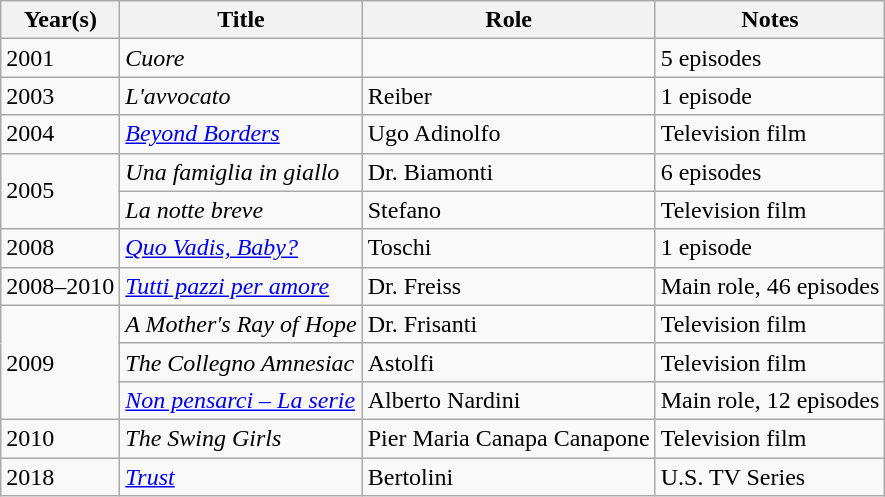<table class="wikitable sortable">
<tr>
<th>Year(s)</th>
<th>Title</th>
<th>Role</th>
<th class="unsortable">Notes</th>
</tr>
<tr>
<td>2001</td>
<td><em>Cuore</em></td>
<td></td>
<td>5 episodes</td>
</tr>
<tr>
<td>2003</td>
<td><em>L'avvocato</em></td>
<td>Reiber</td>
<td>1 episode</td>
</tr>
<tr>
<td>2004</td>
<td><em><a href='#'>Beyond Borders</a></em></td>
<td>Ugo Adinolfo</td>
<td>Television film</td>
</tr>
<tr>
<td rowspan="2">2005</td>
<td><em>Una famiglia in giallo</em></td>
<td>Dr. Biamonti</td>
<td>6 episodes</td>
</tr>
<tr>
<td><em>La notte breve</em></td>
<td>Stefano</td>
<td>Television film</td>
</tr>
<tr>
<td>2008</td>
<td><em><a href='#'>Quo Vadis, Baby?</a></em></td>
<td>Toschi</td>
<td>1 episode</td>
</tr>
<tr>
<td>2008–2010</td>
<td><em><a href='#'>Tutti pazzi per amore</a></em></td>
<td>Dr. Freiss</td>
<td>Main role, 46 episodes</td>
</tr>
<tr>
<td rowspan="3">2009</td>
<td><em>A Mother's Ray of Hope</em></td>
<td>Dr. Frisanti</td>
<td>Television film</td>
</tr>
<tr>
<td><em>The Collegno Amnesiac</em></td>
<td>Astolfi</td>
<td>Television film</td>
</tr>
<tr>
<td><em><a href='#'>Non pensarci – La serie</a></em></td>
<td>Alberto Nardini</td>
<td>Main role, 12 episodes</td>
</tr>
<tr>
<td>2010</td>
<td><em>The Swing Girls</em></td>
<td>Pier Maria Canapa Canapone</td>
<td>Television film</td>
</tr>
<tr>
<td>2018</td>
<td><a href='#'><em>Trust</em></a></td>
<td>Bertolini</td>
<td>U.S. TV Series</td>
</tr>
</table>
